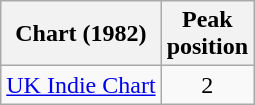<table class="wikitable sortable">
<tr>
<th scope="col">Chart (1982)</th>
<th scope="col">Peak<br>position</th>
</tr>
<tr>
<td><a href='#'>UK Indie Chart</a></td>
<td style="text-align:center;">2</td>
</tr>
</table>
